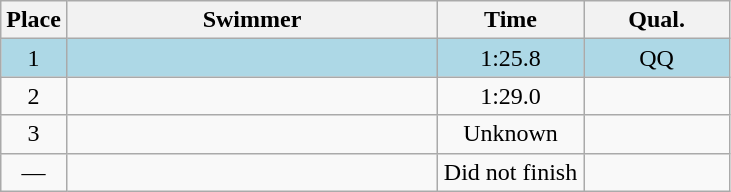<table class=wikitable style="text-align:center">
<tr>
<th>Place</th>
<th width=240>Swimmer</th>
<th width=90>Time</th>
<th width=90>Qual.</th>
</tr>
<tr bgcolor=lightblue>
<td>1</td>
<td align=left></td>
<td>1:25.8</td>
<td>QQ</td>
</tr>
<tr>
<td>2</td>
<td align=left></td>
<td>1:29.0</td>
<td></td>
</tr>
<tr>
<td>3</td>
<td align=left></td>
<td>Unknown</td>
<td></td>
</tr>
<tr>
<td>—</td>
<td align=left></td>
<td>Did not finish</td>
<td></td>
</tr>
</table>
